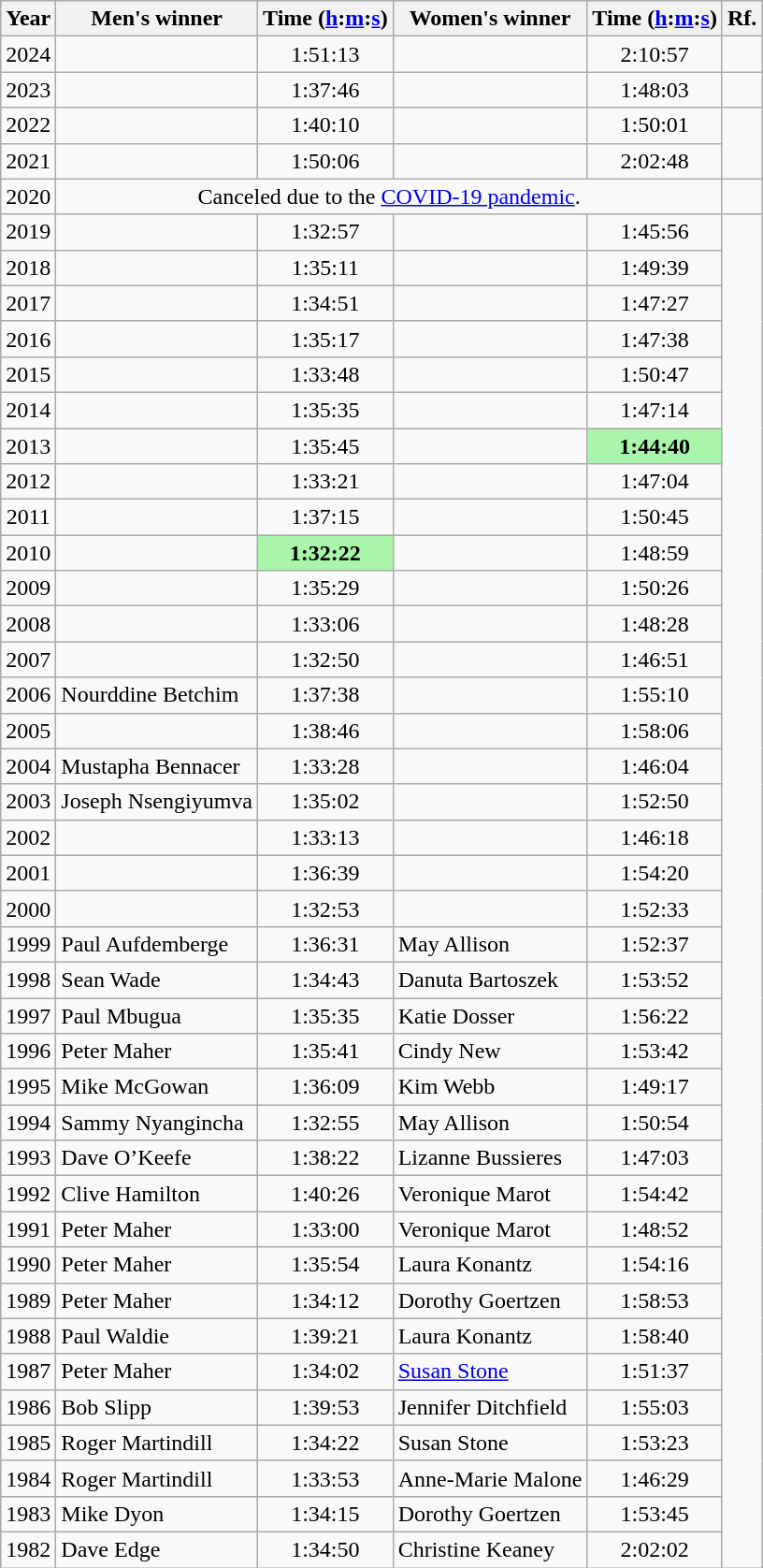<table class="wikitable sortable" style="text-align:center">
<tr>
<th>Year</th>
<th class=unsortable>Men's winner</th>
<th>Time (<a href='#'>h</a>:<a href='#'>m</a>:<a href='#'>s</a>)</th>
<th class=unsortable>Women's winner</th>
<th>Time (<a href='#'>h</a>:<a href='#'>m</a>:<a href='#'>s</a>)</th>
<th class="unsortable">Rf.</th>
</tr>
<tr>
<td>2024</td>
<td align=left></td>
<td>1:51:13</td>
<td align=left></td>
<td>2:10:57</td>
<td></td>
</tr>
<tr>
<td>2023</td>
<td align=left></td>
<td>1:37:46</td>
<td align=left></td>
<td>1:48:03</td>
</tr>
<tr>
<td>2022</td>
<td align=left></td>
<td>1:40:10</td>
<td align=left></td>
<td>1:50:01</td>
<td rowspan="2"></td>
</tr>
<tr>
<td>2021</td>
<td align=left></td>
<td>1:50:06</td>
<td align=left></td>
<td>2:02:48</td>
</tr>
<tr>
<td>2020</td>
<td colspan="4">Canceled due to the <a href='#'>COVID-19 pandemic</a>.</td>
<td></td>
</tr>
<tr>
<td>2019</td>
<td align=left></td>
<td>1:32:57</td>
<td align=left></td>
<td>1:45:56</td>
<td rowspan="38"></td>
</tr>
<tr>
<td>2018</td>
<td align=left></td>
<td>1:35:11</td>
<td align=left></td>
<td>1:49:39</td>
</tr>
<tr>
<td>2017</td>
<td align=left></td>
<td>1:34:51</td>
<td align=left></td>
<td>1:47:27</td>
</tr>
<tr>
<td>2016</td>
<td align=left></td>
<td>1:35:17</td>
<td align=left></td>
<td>1:47:38</td>
</tr>
<tr>
<td>2015</td>
<td align=left></td>
<td>1:33:48</td>
<td align=left></td>
<td>1:50:47</td>
</tr>
<tr>
<td>2014</td>
<td align=left></td>
<td>1:35:35</td>
<td align=left></td>
<td>1:47:14</td>
</tr>
<tr>
<td>2013</td>
<td align=left></td>
<td>1:35:45</td>
<td align=left></td>
<td bgcolor=#A9F5A9><strong>1:44:40</strong></td>
</tr>
<tr>
<td>2012</td>
<td align=left></td>
<td>1:33:21</td>
<td align=left></td>
<td>1:47:04</td>
</tr>
<tr>
<td>2011</td>
<td align=left></td>
<td>1:37:15</td>
<td align=left></td>
<td>1:50:45</td>
</tr>
<tr>
<td>2010</td>
<td align=left></td>
<td bgcolor=#A9F5A9><strong>1:32:22</strong></td>
<td align=left></td>
<td>1:48:59</td>
</tr>
<tr>
<td>2009</td>
<td align=left></td>
<td>1:35:29</td>
<td align=left></td>
<td>1:50:26</td>
</tr>
<tr>
<td>2008</td>
<td align=left></td>
<td>1:33:06</td>
<td align=left></td>
<td>1:48:28</td>
</tr>
<tr>
<td>2007</td>
<td align=left></td>
<td>1:32:50</td>
<td align=left></td>
<td>1:46:51</td>
</tr>
<tr>
<td>2006</td>
<td align=left>Nourddine Betchim</td>
<td>1:37:38</td>
<td align=left></td>
<td>1:55:10</td>
</tr>
<tr>
<td>2005</td>
<td align=left></td>
<td>1:38:46</td>
<td align=left></td>
<td>1:58:06</td>
</tr>
<tr>
<td>2004</td>
<td align=left>Mustapha Bennacer</td>
<td>1:33:28</td>
<td align=left></td>
<td>1:46:04</td>
</tr>
<tr>
<td>2003</td>
<td align=left>Joseph Nsengiyumva</td>
<td>1:35:02</td>
<td align=left></td>
<td>1:52:50</td>
</tr>
<tr>
<td>2002</td>
<td align=left></td>
<td>1:33:13</td>
<td align=left></td>
<td>1:46:18</td>
</tr>
<tr>
<td>2001</td>
<td align=left></td>
<td>1:36:39</td>
<td align=left></td>
<td>1:54:20</td>
</tr>
<tr>
<td>2000</td>
<td align=left></td>
<td>1:32:53</td>
<td align=left></td>
<td>1:52:33</td>
</tr>
<tr>
<td>1999</td>
<td align=left>Paul Aufdemberge</td>
<td>1:36:31</td>
<td align=left>May Allison</td>
<td>1:52:37</td>
</tr>
<tr>
<td>1998</td>
<td align=left>Sean Wade</td>
<td>1:34:43</td>
<td align=left>Danuta Bartoszek</td>
<td>1:53:52</td>
</tr>
<tr>
<td>1997</td>
<td align=left>Paul Mbugua</td>
<td>1:35:35</td>
<td align=left>Katie Dosser</td>
<td>1:56:22</td>
</tr>
<tr>
<td>1996</td>
<td align=left>Peter Maher</td>
<td>1:35:41</td>
<td align=left>Cindy New</td>
<td>1:53:42</td>
</tr>
<tr>
<td>1995</td>
<td align=left>Mike McGowan</td>
<td>1:36:09</td>
<td align=left>Kim Webb</td>
<td>1:49:17</td>
</tr>
<tr>
<td>1994</td>
<td align=left>Sammy Nyangincha</td>
<td>1:32:55</td>
<td align=left>May Allison</td>
<td>1:50:54</td>
</tr>
<tr>
<td>1993</td>
<td align=left>Dave O’Keefe</td>
<td>1:38:22</td>
<td align=left>Lizanne Bussieres</td>
<td>1:47:03</td>
</tr>
<tr>
<td>1992</td>
<td align=left>Clive Hamilton</td>
<td>1:40:26</td>
<td align=left>Veronique Marot</td>
<td>1:54:42</td>
</tr>
<tr>
<td>1991</td>
<td align=left>Peter Maher</td>
<td>1:33:00</td>
<td align=left>Veronique Marot</td>
<td>1:48:52</td>
</tr>
<tr>
<td>1990</td>
<td align=left>Peter Maher</td>
<td>1:35:54</td>
<td align=left>Laura Konantz</td>
<td>1:54:16</td>
</tr>
<tr>
<td>1989</td>
<td align=left>Peter Maher</td>
<td>1:34:12</td>
<td align=left>Dorothy Goertzen</td>
<td>1:58:53</td>
</tr>
<tr>
<td>1988</td>
<td align=left>Paul Waldie</td>
<td>1:39:21</td>
<td align=left>Laura Konantz</td>
<td>1:58:40</td>
</tr>
<tr>
<td>1987</td>
<td align=left>Peter Maher</td>
<td>1:34:02</td>
<td align=left><a href='#'>Susan Stone</a></td>
<td>1:51:37</td>
</tr>
<tr>
<td>1986</td>
<td align=left>Bob Slipp</td>
<td>1:39:53</td>
<td align=left>Jennifer Ditchfield</td>
<td>1:55:03</td>
</tr>
<tr>
<td>1985</td>
<td align=left>Roger Martindill</td>
<td>1:34:22</td>
<td align=left>Susan Stone</td>
<td>1:53:23</td>
</tr>
<tr>
<td>1984</td>
<td align=left>Roger Martindill</td>
<td>1:33:53</td>
<td align=left>Anne-Marie Malone</td>
<td>1:46:29</td>
</tr>
<tr>
<td>1983</td>
<td align=left>Mike Dyon</td>
<td>1:34:15</td>
<td align=left>Dorothy Goertzen</td>
<td>1:53:45</td>
</tr>
<tr>
<td>1982</td>
<td align=left>Dave Edge</td>
<td>1:34:50</td>
<td align=left>Christine Keaney</td>
<td>2:02:02</td>
</tr>
</table>
